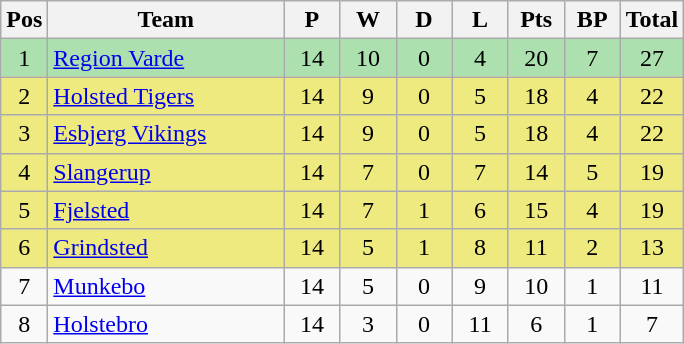<table class="wikitable" style="font-size: 100%">
<tr>
<th width=20>Pos</th>
<th width=150>Team</th>
<th width=30>P</th>
<th width=30>W</th>
<th width=30>D</th>
<th width=30>L</th>
<th width=30>Pts</th>
<th width=30>BP</th>
<th width=30>Total</th>
</tr>
<tr align=center style="background:#ACE1AF;">
<td>1</td>
<td align="left"><a href='#'>Region Varde</a></td>
<td>14</td>
<td>10</td>
<td>0</td>
<td>4</td>
<td>20</td>
<td>7</td>
<td>27</td>
</tr>
<tr align=center style="background:#EEEA80;">
<td>2</td>
<td align="left"><a href='#'>Holsted Tigers</a></td>
<td>14</td>
<td>9</td>
<td>0</td>
<td>5</td>
<td>18</td>
<td>4</td>
<td>22</td>
</tr>
<tr align=center style="background:#EEEA80;">
<td>3</td>
<td align="left"><a href='#'>Esbjerg Vikings</a></td>
<td>14</td>
<td>9</td>
<td>0</td>
<td>5</td>
<td>18</td>
<td>4</td>
<td>22</td>
</tr>
<tr align=center style="background:#EEEA80;">
<td>4</td>
<td align="left"><a href='#'>Slangerup</a></td>
<td>14</td>
<td>7</td>
<td>0</td>
<td>7</td>
<td>14</td>
<td>5</td>
<td>19</td>
</tr>
<tr align=center style="background:#EEEA80;">
<td>5</td>
<td align="left"><a href='#'>Fjelsted</a></td>
<td>14</td>
<td>7</td>
<td>1</td>
<td>6</td>
<td>15</td>
<td>4</td>
<td>19</td>
</tr>
<tr align=center style="background:#EEEA80;">
<td>6</td>
<td align="left"><a href='#'>Grindsted</a></td>
<td>14</td>
<td>5</td>
<td>1</td>
<td>8</td>
<td>11</td>
<td>2</td>
<td>13</td>
</tr>
<tr align=center>
<td>7</td>
<td align="left"><a href='#'>Munkebo</a></td>
<td>14</td>
<td>5</td>
<td>0</td>
<td>9</td>
<td>10</td>
<td>1</td>
<td>11</td>
</tr>
<tr align=center>
<td>8</td>
<td align="left"><a href='#'>Holstebro</a></td>
<td>14</td>
<td>3</td>
<td>0</td>
<td>11</td>
<td>6</td>
<td>1</td>
<td>7</td>
</tr>
</table>
